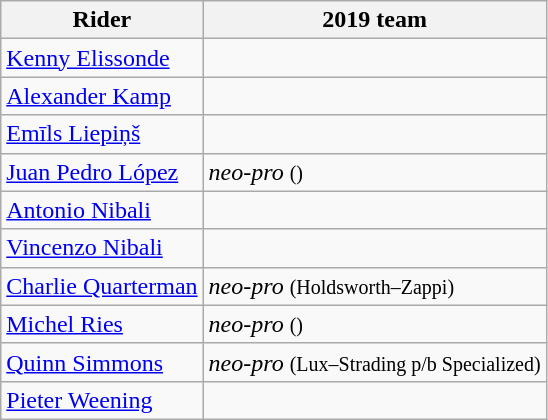<table class="wikitable">
<tr>
<th>Rider</th>
<th>2019 team</th>
</tr>
<tr>
<td><a href='#'>Kenny Elissonde</a></td>
<td></td>
</tr>
<tr>
<td><a href='#'>Alexander Kamp</a></td>
<td></td>
</tr>
<tr>
<td><a href='#'>Emīls Liepiņš</a></td>
<td></td>
</tr>
<tr>
<td><a href='#'>Juan Pedro López</a></td>
<td><em>neo-pro</em> <small>()</small></td>
</tr>
<tr>
<td><a href='#'>Antonio Nibali</a></td>
<td></td>
</tr>
<tr>
<td><a href='#'>Vincenzo Nibali</a></td>
<td></td>
</tr>
<tr>
<td><a href='#'>Charlie Quarterman</a></td>
<td><em>neo-pro</em> <small>(Holdsworth–Zappi)</small></td>
</tr>
<tr>
<td><a href='#'>Michel Ries</a></td>
<td><em>neo-pro</em> <small>()</small></td>
</tr>
<tr>
<td><a href='#'>Quinn Simmons</a></td>
<td><em>neo-pro</em> <small>(Lux–Strading p/b Specialized)</small></td>
</tr>
<tr>
<td><a href='#'>Pieter Weening</a></td>
<td></td>
</tr>
</table>
